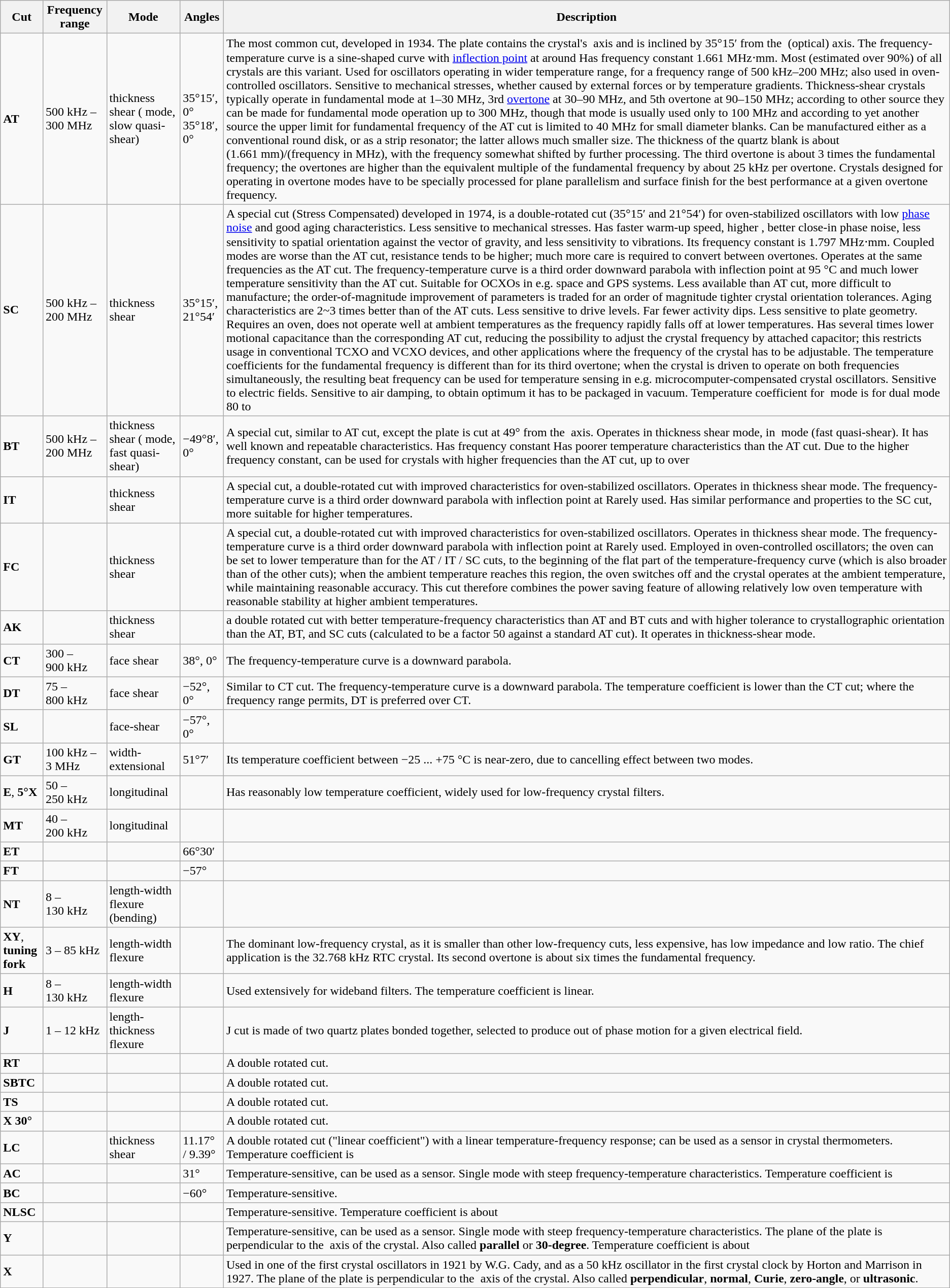<table class="wikitable sortable">
<tr>
<th>Cut</th>
<th>Frequency range</th>
<th>Mode</th>
<th>Angles</th>
<th>Description</th>
</tr>
<tr>
<td><strong>AT</strong></td>
<td>500 kHz – 300 MHz</td>
<td>thickness shear ( mode, slow quasi-shear)</td>
<td>35°15′, 0° <br>35°18′, 0° </td>
<td>The most common cut, developed in 1934. The plate contains the crystal's  axis and is inclined by 35°15′ from the  (optical) axis. The frequency-temperature curve is a sine-shaped curve with <a href='#'>inflection point</a> at around  Has frequency constant 1.661 MHz⋅mm. Most (estimated over 90%) of all crystals are this variant. Used for oscillators operating in wider temperature range, for a frequency range of 500 kHz–200 MHz; also used in oven-controlled oscillators. Sensitive to mechanical stresses, whether caused by external forces or by temperature gradients. Thickness-shear crystals typically operate in fundamental mode at 1–30 MHz, 3rd <a href='#'>overtone</a> at 30–90 MHz, and 5th overtone at 90–150 MHz; according to other source they can be made for fundamental mode operation up to 300 MHz, though that mode is usually used only to 100 MHz and according to yet another source the upper limit for fundamental frequency of the AT cut is limited to 40 MHz for small diameter blanks. Can be manufactured either as a conventional round disk, or as a strip resonator; the latter allows much smaller size. The thickness of the quartz blank is about (1.661 mm)/(frequency in MHz), with the frequency somewhat shifted by further processing. The third overtone is about 3 times the fundamental frequency; the overtones are higher than the equivalent multiple of the fundamental frequency by about 25 kHz per overtone. Crystals designed for operating in overtone modes have to be specially processed for plane parallelism and surface finish for the best performance at a given overtone frequency.</td>
</tr>
<tr>
<td><strong>SC</strong></td>
<td>500 kHz – 200 MHz</td>
<td>thickness shear</td>
<td>35°15′, 21°54′</td>
<td>A special cut (Stress Compensated) developed in 1974, is a double-rotated cut (35°15′ and 21°54′) for oven-stabilized oscillators with low <a href='#'>phase noise</a> and good aging characteristics. Less sensitive to mechanical stresses. Has faster warm-up speed, higher , better close-in phase noise, less sensitivity to spatial orientation against the vector of gravity, and less sensitivity to vibrations. Its frequency constant is 1.797 MHz⋅mm. Coupled modes are worse than the AT cut, resistance tends to be higher; much more care is required to convert between overtones. Operates at the same frequencies as the AT cut. The frequency-temperature curve is a third order downward parabola with inflection point at 95 °C and much lower temperature sensitivity than the AT cut. Suitable for OCXOs in e.g. space and GPS systems. Less available than AT cut, more difficult to manufacture; the order-of-magnitude improvement of parameters is traded for an order of magnitude tighter crystal orientation tolerances. Aging characteristics are 2~3 times better than of the AT cuts. Less sensitive to drive levels. Far fewer activity dips. Less sensitive to plate geometry. Requires an oven, does not operate well at ambient temperatures as the frequency rapidly falls off at lower temperatures. Has several times lower motional capacitance than the corresponding AT cut, reducing the possibility to adjust the crystal frequency by attached capacitor; this restricts usage in conventional TCXO and VCXO devices, and other applications where the frequency of the crystal has to be adjustable. The temperature coefficients for the fundamental frequency is different than for its third overtone; when the crystal is driven to operate on both frequencies simultaneously, the resulting beat frequency can be used for temperature sensing in e.g. microcomputer-compensated crystal oscillators. Sensitive to electric fields. Sensitive to air damping, to obtain optimum  it has to be packaged in vacuum. Temperature coefficient for  mode is  for dual mode 80 to </td>
</tr>
<tr>
<td><strong>BT</strong></td>
<td>500 kHz – 200 MHz</td>
<td>thickness shear ( mode, fast quasi-shear)</td>
<td>−49°8′, 0°</td>
<td>A special cut, similar to AT cut, except the plate is cut at 49° from the  axis. Operates in thickness shear mode, in  mode (fast quasi-shear). It has well known and repeatable characteristics. Has frequency constant  Has poorer temperature characteristics than the AT cut. Due to the higher frequency constant, can be used for crystals with higher frequencies than the AT cut, up to over </td>
</tr>
<tr>
<td><strong>IT</strong></td>
<td></td>
<td>thickness shear</td>
<td></td>
<td>A special cut, a double-rotated cut with improved characteristics for oven-stabilized oscillators. Operates in thickness shear mode. The frequency-temperature curve is a third order downward parabola with inflection point at  Rarely used. Has similar performance and properties to the SC cut, more suitable for higher temperatures.</td>
</tr>
<tr>
<td><strong>FC</strong></td>
<td></td>
<td>thickness shear</td>
<td></td>
<td>A special cut, a double-rotated cut with improved characteristics for oven-stabilized oscillators. Operates in thickness shear mode. The frequency-temperature curve is a third order downward parabola with inflection point at  Rarely used. Employed in oven-controlled oscillators; the oven can be set to lower temperature than for the AT / IT / SC cuts, to the beginning of the flat part of the temperature-frequency curve (which is also broader than of the other cuts); when the ambient temperature reaches this region, the oven switches off and the crystal operates at the ambient temperature, while maintaining reasonable accuracy. This cut therefore combines the power saving feature of allowing relatively low oven temperature with reasonable stability at higher ambient temperatures.</td>
</tr>
<tr>
<td><strong>AK</strong></td>
<td></td>
<td>thickness shear</td>
<td></td>
<td>a double rotated cut with better temperature-frequency characteristics than AT and BT cuts and with higher tolerance to crystallographic orientation than the AT, BT, and SC cuts (calculated to be a factor 50 against a standard AT cut). It operates in thickness-shear mode.</td>
</tr>
<tr>
<td><strong>CT</strong></td>
<td>300 – 900 kHz</td>
<td>face shear</td>
<td>38°, 0°</td>
<td>The frequency-temperature curve is a downward parabola.</td>
</tr>
<tr>
<td><strong>DT</strong></td>
<td>75 – 800 kHz</td>
<td>face shear</td>
<td>−52°, 0°</td>
<td>Similar to CT cut. The frequency-temperature curve is a downward parabola. The temperature coefficient is lower than the CT cut; where the frequency range permits, DT is preferred over CT.</td>
</tr>
<tr>
<td><strong>SL</strong></td>
<td></td>
<td>face-shear</td>
<td>−57°, 0°</td>
<td></td>
</tr>
<tr>
<td><strong>GT</strong></td>
<td>100 kHz – 3 MHz</td>
<td>width-extensional</td>
<td>51°7′</td>
<td>Its temperature coefficient between −25 ... +75 °C is near-zero, due to cancelling effect between two modes.</td>
</tr>
<tr>
<td><strong>E</strong>, <strong>5°X</strong></td>
<td>50 – 250 kHz</td>
<td>longitudinal</td>
<td></td>
<td>Has reasonably low temperature coefficient, widely used for low-frequency crystal filters.</td>
</tr>
<tr>
<td><strong>MT</strong></td>
<td>40 – 200 kHz</td>
<td>longitudinal</td>
<td></td>
<td></td>
</tr>
<tr>
<td><strong>ET</strong></td>
<td></td>
<td></td>
<td>66°30′</td>
<td></td>
</tr>
<tr>
<td><strong>FT</strong></td>
<td></td>
<td></td>
<td>−57°</td>
<td></td>
</tr>
<tr>
<td><strong>NT</strong></td>
<td>8 – 130 kHz</td>
<td>length-width flexure (bending)</td>
<td></td>
<td></td>
</tr>
<tr>
<td><strong>XY</strong>, <strong>tuning fork</strong></td>
<td>3 – 85 kHz</td>
<td>length-width flexure</td>
<td></td>
<td>The dominant low-frequency crystal, as it is smaller than other low-frequency cuts, less expensive, has low impedance and low  ratio. The chief application is the 32.768 kHz RTC crystal. Its second overtone is about six times the fundamental frequency.</td>
</tr>
<tr>
<td><strong>H</strong></td>
<td>8 – 130 kHz</td>
<td>length-width flexure</td>
<td></td>
<td>Used extensively for wideband filters. The temperature coefficient is linear.</td>
</tr>
<tr>
<td><strong>J</strong></td>
<td>1 – 12 kHz</td>
<td>length-thickness flexure</td>
<td></td>
<td>J cut is made of two quartz plates bonded together, selected to produce out of phase motion for a given electrical field.</td>
</tr>
<tr>
<td><strong>RT</strong></td>
<td></td>
<td></td>
<td></td>
<td>A double rotated cut.</td>
</tr>
<tr>
<td><strong>SBTC</strong></td>
<td></td>
<td></td>
<td></td>
<td>A double rotated cut.</td>
</tr>
<tr>
<td><strong>TS</strong></td>
<td></td>
<td></td>
<td></td>
<td>A double rotated cut.</td>
</tr>
<tr>
<td><strong>X 30°</strong></td>
<td></td>
<td></td>
<td></td>
<td>A double rotated cut.</td>
</tr>
<tr>
<td><strong>LC</strong></td>
<td></td>
<td>thickness shear</td>
<td>11.17° / 9.39°</td>
<td>A double rotated cut ("linear coefficient") with a linear temperature-frequency response; can be used as a sensor in crystal thermometers. Temperature coefficient is </td>
</tr>
<tr>
<td><strong>AC</strong></td>
<td></td>
<td></td>
<td>31°</td>
<td>Temperature-sensitive, can be used as a sensor. Single mode with steep frequency-temperature characteristics. Temperature coefficient is </td>
</tr>
<tr>
<td><strong>BC</strong></td>
<td></td>
<td></td>
<td>−60°</td>
<td>Temperature-sensitive.</td>
</tr>
<tr>
<td><strong>NLSC</strong></td>
<td></td>
<td></td>
<td></td>
<td>Temperature-sensitive. Temperature coefficient is about </td>
</tr>
<tr>
<td><strong>Y</strong></td>
<td></td>
<td></td>
<td></td>
<td>Temperature-sensitive, can be used as a sensor. Single mode with steep frequency-temperature characteristics. The plane of the plate is perpendicular to the  axis of the crystal. Also called <strong>parallel</strong> or <strong>30-degree</strong>. Temperature coefficient is about </td>
</tr>
<tr>
<td><strong>X</strong></td>
<td></td>
<td></td>
<td></td>
<td>Used in one of the first crystal oscillators in 1921 by W.G. Cady, and as a 50 kHz oscillator in the first crystal clock by Horton and Marrison in 1927. The plane of the plate is perpendicular to the  axis of the crystal. Also called <strong>perpendicular</strong>, <strong>normal</strong>, <strong>Curie</strong>, <strong>zero-angle</strong>, or <strong>ultrasonic</strong>.</td>
</tr>
</table>
